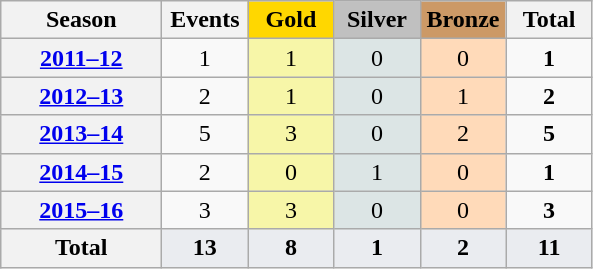<table class="wikitable sortable plainrowheaders" style="text-align:center">
<tr>
<th scope=col width=100px>Season</th>
<th scope=col width=50px>Events</th>
<th scope=col width=50px style="background-color:gold">Gold</th>
<th scope=col width=50px style="background-color:silver">Silver</th>
<th scope=col width=50px style="background-color:#C96">Bronze</th>
<th scope=col width=50px>Total</th>
</tr>
<tr>
<th scope=row><a href='#'>2011–12</a></th>
<td>1</td>
<td bgcolor=#F7F6A8>1</td>
<td bgcolor=#DCE5E5>0</td>
<td bgcolor=#FFDAB9>0</td>
<td><strong>1</strong></td>
</tr>
<tr>
<th scope=row><a href='#'>2012–13</a></th>
<td>2</td>
<td bgcolor=#F7F6A8>1</td>
<td bgcolor=#DCE5E5>0</td>
<td bgcolor=#FFDAB9>1</td>
<td><strong>2</strong></td>
</tr>
<tr>
<th scope=row><a href='#'>2013–14</a></th>
<td>5</td>
<td bgcolor=#F7F6A8>3</td>
<td bgcolor=#DCE5E5>0</td>
<td bgcolor=#FFDAB9>2</td>
<td><strong>5</strong></td>
</tr>
<tr>
<th scope=row><a href='#'>2014–15</a></th>
<td>2</td>
<td bgcolor=#F7F6A8>0</td>
<td bgcolor=#DCE5E5>1</td>
<td bgcolor=#FFDAB9>0</td>
<td><strong>1</strong></td>
</tr>
<tr>
<th scope=row><a href='#'>2015–16</a></th>
<td>3</td>
<td bgcolor=#F7F6A8>3</td>
<td bgcolor=#DCE5E5>0</td>
<td bgcolor=#FFDAB9>0</td>
<td><strong>3</strong></td>
</tr>
<tr style="background:#EAECF0; font-weight:bold">
<th scope=row><strong>Total</strong></th>
<td>13</td>
<td>8</td>
<td>1</td>
<td>2</td>
<td>11</td>
</tr>
</table>
